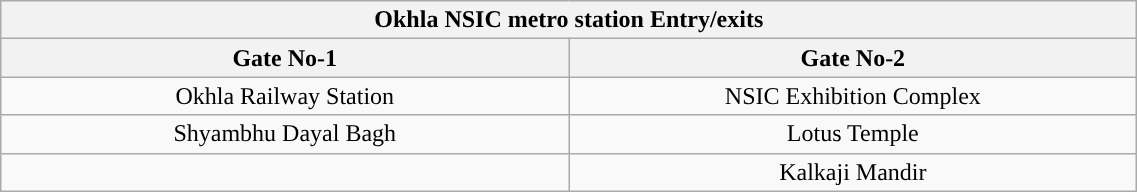<table class="wikitable" style="text-align: center;" width="60%">
<tr>
<th align="center" colspan="5" style="background:#"><span>Okhla NSIC metro station Entry/exits</span></th>
</tr>
<tr>
<th style="width:30%;">Gate No-1</th>
<th style="width:30%;">Gate No-2 </th>
</tr>
<tr>
<td>Okhla Railway Station</td>
<td>NSIC Exhibition Complex</td>
</tr>
<tr>
<td>Shyambhu Dayal Bagh</td>
<td>Lotus Temple</td>
</tr>
<tr>
<td></td>
<td>Kalkaji Mandir</td>
</tr>
</table>
